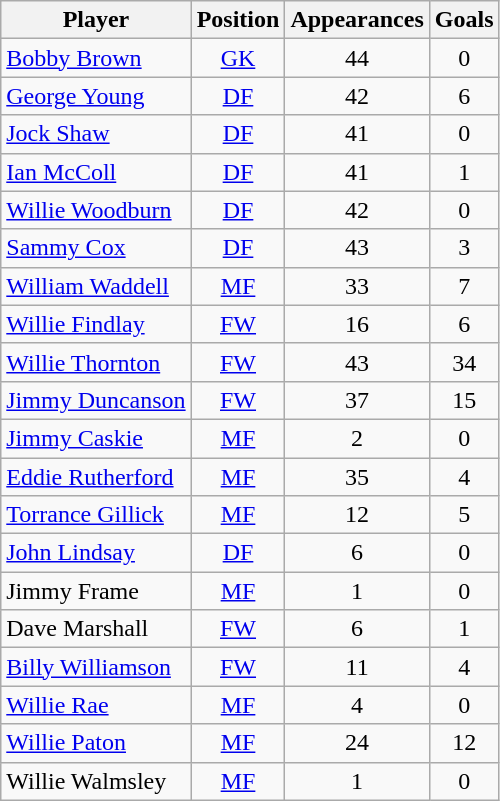<table class="wikitable sortable" style="text-align: center;">
<tr>
<th>Player</th>
<th>Position</th>
<th>Appearances</th>
<th>Goals</th>
</tr>
<tr>
<td align="left"> <a href='#'>Bobby Brown</a></td>
<td><a href='#'>GK</a></td>
<td>44</td>
<td>0</td>
</tr>
<tr>
<td align="left"> <a href='#'>George Young</a></td>
<td><a href='#'>DF</a></td>
<td>42</td>
<td>6</td>
</tr>
<tr>
<td align="left"> <a href='#'>Jock Shaw</a></td>
<td><a href='#'>DF</a></td>
<td>41</td>
<td>0</td>
</tr>
<tr>
<td align="left"> <a href='#'>Ian McColl</a></td>
<td><a href='#'>DF</a></td>
<td>41</td>
<td>1</td>
</tr>
<tr>
<td align="left"> <a href='#'>Willie Woodburn</a></td>
<td><a href='#'>DF</a></td>
<td>42</td>
<td>0</td>
</tr>
<tr>
<td align="left"> <a href='#'>Sammy Cox</a></td>
<td><a href='#'>DF</a></td>
<td>43</td>
<td>3</td>
</tr>
<tr>
<td align="left"> <a href='#'>William Waddell</a></td>
<td><a href='#'>MF</a></td>
<td>33</td>
<td>7</td>
</tr>
<tr>
<td align="left"> <a href='#'>Willie Findlay</a></td>
<td><a href='#'>FW</a></td>
<td>16</td>
<td>6</td>
</tr>
<tr>
<td align="left"> <a href='#'>Willie Thornton</a></td>
<td><a href='#'>FW</a></td>
<td>43</td>
<td>34</td>
</tr>
<tr>
<td align="left"> <a href='#'>Jimmy Duncanson</a></td>
<td><a href='#'>FW</a></td>
<td>37</td>
<td>15</td>
</tr>
<tr>
<td align="left"> <a href='#'>Jimmy Caskie</a></td>
<td><a href='#'>MF</a></td>
<td>2</td>
<td>0</td>
</tr>
<tr>
<td align="left"> <a href='#'>Eddie Rutherford</a></td>
<td><a href='#'>MF</a></td>
<td>35</td>
<td>4</td>
</tr>
<tr>
<td align="left"> <a href='#'>Torrance Gillick</a></td>
<td><a href='#'>MF</a></td>
<td>12</td>
<td>5</td>
</tr>
<tr>
<td align="left"> <a href='#'>John Lindsay</a></td>
<td><a href='#'>DF</a></td>
<td>6</td>
<td>0</td>
</tr>
<tr>
<td align="left"> Jimmy Frame</td>
<td><a href='#'>MF</a></td>
<td>1</td>
<td>0</td>
</tr>
<tr>
<td align="left"> Dave Marshall</td>
<td><a href='#'>FW</a></td>
<td>6</td>
<td>1</td>
</tr>
<tr>
<td align="left"> <a href='#'>Billy Williamson</a></td>
<td><a href='#'>FW</a></td>
<td>11</td>
<td>4</td>
</tr>
<tr>
<td align="left"> <a href='#'>Willie Rae</a></td>
<td><a href='#'>MF</a></td>
<td>4</td>
<td>0</td>
</tr>
<tr>
<td align="left"> <a href='#'>Willie Paton</a></td>
<td><a href='#'>MF</a></td>
<td>24</td>
<td>12</td>
</tr>
<tr>
<td align="left"> Willie Walmsley</td>
<td><a href='#'>MF</a></td>
<td>1</td>
<td>0</td>
</tr>
</table>
